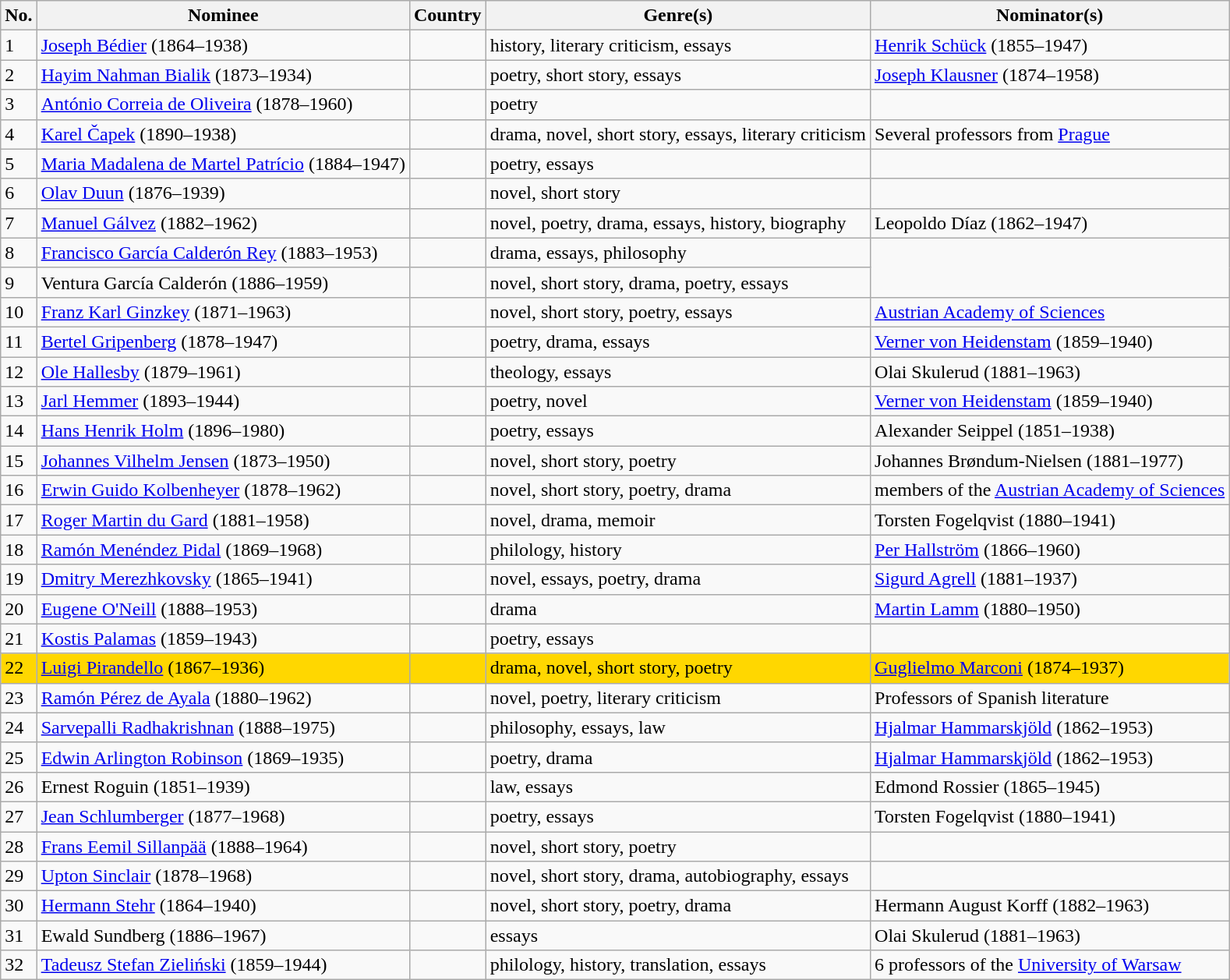<table class="sortable wikitable mw-collapsible">
<tr>
<th scope=col>No.</th>
<th scope=col>Nominee</th>
<th scope=col>Country</th>
<th scope=col>Genre(s)</th>
<th scope=col>Nominator(s)</th>
</tr>
<tr>
<td>1</td>
<td><a href='#'>Joseph Bédier</a> (1864–1938)</td>
<td></td>
<td>history, literary criticism, essays</td>
<td><a href='#'>Henrik Schück</a> (1855–1947)</td>
</tr>
<tr>
<td>2</td>
<td><a href='#'>Hayim Nahman Bialik</a> (1873–1934)</td>
<td></td>
<td>poetry, short story, essays</td>
<td><a href='#'>Joseph Klausner</a> (1874–1958)</td>
</tr>
<tr>
<td>3</td>
<td><a href='#'>António Correia de Oliveira</a> (1878–1960)</td>
<td></td>
<td>poetry</td>
<td></td>
</tr>
<tr>
<td>4</td>
<td><a href='#'>Karel Čapek</a> (1890–1938)</td>
<td></td>
<td>drama, novel, short story, essays, literary criticism</td>
<td>Several professors from <a href='#'>Prague</a></td>
</tr>
<tr>
<td>5</td>
<td><a href='#'>Maria Madalena de Martel Patrício</a> (1884–1947)</td>
<td></td>
<td>poetry, essays</td>
<td></td>
</tr>
<tr>
<td>6</td>
<td><a href='#'>Olav Duun</a> (1876–1939)</td>
<td></td>
<td>novel, short story</td>
<td></td>
</tr>
<tr>
<td>7</td>
<td><a href='#'>Manuel Gálvez</a> (1882–1962)</td>
<td></td>
<td>novel, poetry, drama, essays, history, biography</td>
<td>Leopoldo Díaz (1862–1947)</td>
</tr>
<tr>
<td>8</td>
<td><a href='#'>Francisco García Calderón Rey</a> (1883–1953)</td>
<td></td>
<td>drama, essays, philosophy</td>
<td rowspan="2"></td>
</tr>
<tr>
<td>9</td>
<td>Ventura García Calderón (1886–1959)</td>
<td></td>
<td>novel, short story, drama, poetry, essays</td>
</tr>
<tr>
<td>10</td>
<td><a href='#'>Franz Karl Ginzkey</a> (1871–1963)</td>
<td></td>
<td>novel, short story, poetry, essays</td>
<td><a href='#'>Austrian Academy of Sciences</a></td>
</tr>
<tr>
<td>11</td>
<td><a href='#'>Bertel Gripenberg</a> (1878–1947)</td>
<td><br></td>
<td>poetry, drama, essays</td>
<td> <a href='#'>Verner von Heidenstam</a> (1859–1940)</td>
</tr>
<tr>
<td>12</td>
<td><a href='#'>Ole Hallesby</a> (1879–1961)</td>
<td></td>
<td>theology, essays</td>
<td>Olai Skulerud (1881–1963)</td>
</tr>
<tr>
<td>13</td>
<td><a href='#'>Jarl Hemmer</a> (1893–1944)</td>
<td></td>
<td>poetry, novel</td>
<td> <a href='#'>Verner von Heidenstam</a> (1859–1940)</td>
</tr>
<tr>
<td>14</td>
<td><a href='#'>Hans Henrik Holm</a> (1896–1980)</td>
<td></td>
<td>poetry, essays</td>
<td>Alexander Seippel (1851–1938)</td>
</tr>
<tr>
<td>15</td>
<td><a href='#'>Johannes Vilhelm Jensen</a> (1873–1950)</td>
<td></td>
<td>novel, short story, poetry</td>
<td>Johannes Brøndum-Nielsen (1881–1977)</td>
</tr>
<tr>
<td>16</td>
<td><a href='#'>Erwin Guido Kolbenheyer</a> (1878–1962)</td>
<td></td>
<td>novel, short story, poetry, drama</td>
<td>members of the <a href='#'>Austrian Academy of Sciences</a></td>
</tr>
<tr>
<td>17</td>
<td><a href='#'>Roger Martin du Gard</a> (1881–1958)</td>
<td></td>
<td>novel, drama, memoir</td>
<td>Torsten Fogelqvist (1880–1941)</td>
</tr>
<tr>
<td>18</td>
<td><a href='#'>Ramón Menéndez Pidal</a> (1869–1968)</td>
<td></td>
<td>philology, history</td>
<td><a href='#'>Per Hallström</a> (1866–1960)</td>
</tr>
<tr>
<td>19</td>
<td><a href='#'>Dmitry Merezhkovsky</a> (1865–1941)</td>
<td></td>
<td>novel, essays, poetry, drama</td>
<td><a href='#'>Sigurd Agrell</a> (1881–1937)</td>
</tr>
<tr>
<td>20</td>
<td><a href='#'>Eugene O'Neill</a> (1888–1953)</td>
<td></td>
<td>drama</td>
<td><a href='#'>Martin Lamm</a> (1880–1950)</td>
</tr>
<tr>
<td>21</td>
<td><a href='#'>Kostis Palamas</a> (1859–1943)</td>
<td></td>
<td>poetry, essays</td>
<td></td>
</tr>
<tr>
<td style="background:gold;white-space:nowrap">22</td>
<td style="background:gold;white-space:nowrap"><a href='#'>Luigi Pirandello</a> (1867–1936)</td>
<td style="background:gold;white-space:nowrap"></td>
<td style="background:gold;white-space:nowrap">drama, novel, short story, poetry</td>
<td style="background:gold;white-space:nowrap"> <a href='#'>Guglielmo Marconi</a> (1874–1937)</td>
</tr>
<tr>
<td>23</td>
<td><a href='#'>Ramón Pérez de Ayala</a> (1880–1962)</td>
<td></td>
<td>novel, poetry, literary criticism</td>
<td>Professors of Spanish literature</td>
</tr>
<tr>
<td>24</td>
<td><a href='#'>Sarvepalli Radhakrishnan</a> (1888–1975)</td>
<td></td>
<td>philosophy, essays, law</td>
<td><a href='#'>Hjalmar Hammarskjöld</a> (1862–1953)</td>
</tr>
<tr>
<td>25</td>
<td><a href='#'>Edwin Arlington Robinson</a> (1869–1935)</td>
<td></td>
<td>poetry, drama</td>
<td><a href='#'>Hjalmar Hammarskjöld</a> (1862–1953)</td>
</tr>
<tr>
<td>26</td>
<td>Ernest Roguin (1851–1939)</td>
<td></td>
<td>law, essays</td>
<td>Edmond Rossier (1865–1945)</td>
</tr>
<tr>
<td>27</td>
<td><a href='#'>Jean Schlumberger</a> (1877–1968)</td>
<td></td>
<td>poetry, essays</td>
<td>Torsten Fogelqvist (1880–1941)</td>
</tr>
<tr>
<td>28</td>
<td><a href='#'>Frans Eemil Sillanpää</a> (1888–1964)</td>
<td></td>
<td>novel, short story, poetry</td>
<td></td>
</tr>
<tr>
<td>29</td>
<td><a href='#'>Upton Sinclair</a> (1878–1968)</td>
<td></td>
<td>novel, short story, drama, autobiography, essays</td>
<td></td>
</tr>
<tr>
<td>30</td>
<td><a href='#'>Hermann Stehr</a> (1864–1940)</td>
<td></td>
<td>novel, short story, poetry, drama</td>
<td>Hermann August Korff (1882–1963)</td>
</tr>
<tr>
<td>31</td>
<td>Ewald Sundberg (1886–1967)</td>
<td></td>
<td>essays</td>
<td>Olai Skulerud (1881–1963)</td>
</tr>
<tr>
<td>32</td>
<td><a href='#'>Tadeusz Stefan Zieliński</a> (1859–1944)</td>
<td></td>
<td>philology, history, translation, essays</td>
<td>6 professors of the <a href='#'>University of Warsaw</a></td>
</tr>
</table>
